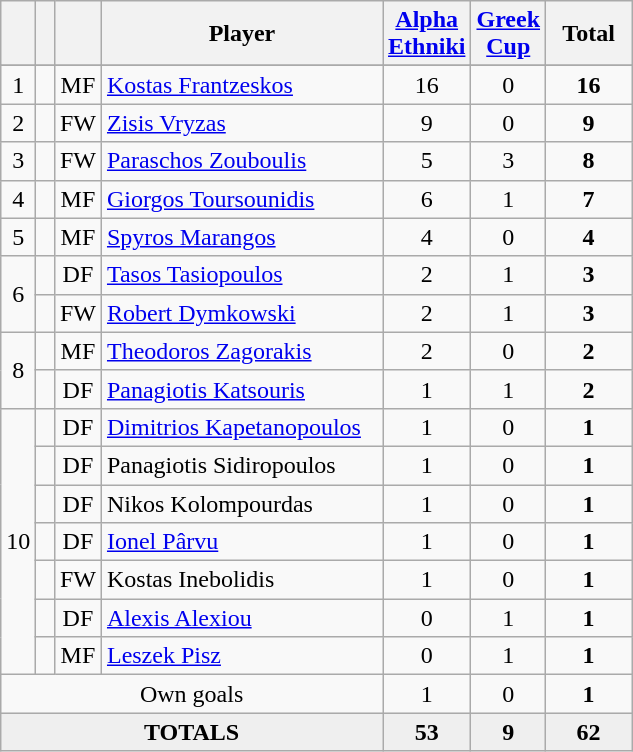<table class="wikitable sortable" style="text-align:center">
<tr>
<th width=5></th>
<th width=5></th>
<th width=5></th>
<th width=180>Player</th>
<th width=30><a href='#'>Alpha Ethniki</a></th>
<th width=30><a href='#'>Greek Cup</a></th>
<th width=50>Total</th>
</tr>
<tr>
</tr>
<tr>
<td>1</td>
<td></td>
<td>MF</td>
<td align=left> <a href='#'>Kostas Frantzeskos</a></td>
<td>16</td>
<td>0</td>
<td><strong>16</strong></td>
</tr>
<tr>
<td>2</td>
<td></td>
<td>FW</td>
<td align=left> <a href='#'>Zisis Vryzas</a></td>
<td>9</td>
<td>0</td>
<td><strong>9</strong></td>
</tr>
<tr>
<td>3</td>
<td></td>
<td>FW</td>
<td align=left> <a href='#'>Paraschos Zouboulis</a></td>
<td>5</td>
<td>3</td>
<td><strong>8</strong></td>
</tr>
<tr>
<td>4</td>
<td></td>
<td>MF</td>
<td align=left> <a href='#'>Giorgos Toursounidis</a></td>
<td>6</td>
<td>1</td>
<td><strong>7</strong></td>
</tr>
<tr>
<td>5</td>
<td></td>
<td>MF</td>
<td align=left> <a href='#'>Spyros Marangos</a></td>
<td>4</td>
<td>0</td>
<td><strong>4</strong></td>
</tr>
<tr>
<td rowspan=2>6</td>
<td></td>
<td>DF</td>
<td align=left> <a href='#'>Tasos Tasiopoulos</a></td>
<td>2</td>
<td>1</td>
<td><strong>3</strong></td>
</tr>
<tr>
<td></td>
<td>FW</td>
<td align=left> <a href='#'>Robert Dymkowski</a></td>
<td>2</td>
<td>1</td>
<td><strong>3</strong></td>
</tr>
<tr>
<td rowspan=2>8</td>
<td></td>
<td>MF</td>
<td align=left> <a href='#'>Theodoros Zagorakis</a></td>
<td>2</td>
<td>0</td>
<td><strong>2</strong></td>
</tr>
<tr>
<td></td>
<td>DF</td>
<td align=left> <a href='#'>Panagiotis Katsouris</a></td>
<td>1</td>
<td>1</td>
<td><strong>2</strong></td>
</tr>
<tr>
<td rowspan=7>10</td>
<td></td>
<td>DF</td>
<td align=left> <a href='#'>Dimitrios Kapetanopoulos</a></td>
<td>1</td>
<td>0</td>
<td><strong>1</strong></td>
</tr>
<tr>
<td></td>
<td>DF</td>
<td align=left> Panagiotis Sidiropoulos</td>
<td>1</td>
<td>0</td>
<td><strong>1</strong></td>
</tr>
<tr>
<td></td>
<td>DF</td>
<td align=left> Nikos Kolompourdas</td>
<td>1</td>
<td>0</td>
<td><strong>1</strong></td>
</tr>
<tr>
<td></td>
<td>DF</td>
<td align=left> <a href='#'>Ionel Pârvu</a></td>
<td>1</td>
<td>0</td>
<td><strong>1</strong></td>
</tr>
<tr>
<td></td>
<td>FW</td>
<td align=left> Kostas Inebolidis</td>
<td>1</td>
<td>0</td>
<td><strong>1</strong></td>
</tr>
<tr>
<td></td>
<td>DF</td>
<td align=left> <a href='#'>Alexis Alexiou</a></td>
<td>0</td>
<td>1</td>
<td><strong>1</strong></td>
</tr>
<tr>
<td></td>
<td>MF</td>
<td align=left> <a href='#'>Leszek Pisz</a></td>
<td>0</td>
<td>1</td>
<td><strong>1</strong></td>
</tr>
<tr>
<td colspan="4">Own goals</td>
<td>1</td>
<td>0</td>
<td><strong>1</strong></td>
</tr>
<tr bgcolor="#EFEFEF">
<td colspan=4><strong>TOTALS</strong></td>
<td><strong>53</strong></td>
<td><strong>9</strong></td>
<td><strong>62</strong></td>
</tr>
</table>
